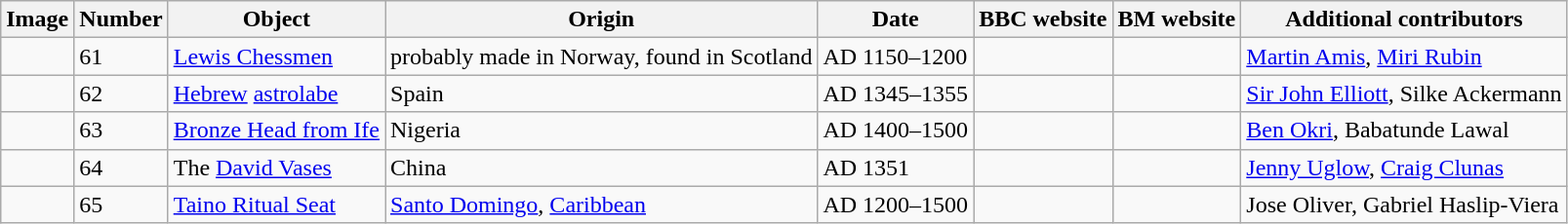<table class="wikitable">
<tr>
<th>Image</th>
<th>Number</th>
<th>Object</th>
<th>Origin</th>
<th>Date</th>
<th>BBC website</th>
<th>BM website</th>
<th>Additional contributors</th>
</tr>
<tr>
<td></td>
<td>61</td>
<td><a href='#'>Lewis Chessmen</a></td>
<td>probably made in Norway, found in Scotland</td>
<td>AD 1150–1200</td>
<td></td>
<td></td>
<td><a href='#'>Martin Amis</a>, <a href='#'>Miri Rubin</a></td>
</tr>
<tr>
<td></td>
<td>62</td>
<td><a href='#'>Hebrew</a> <a href='#'>astrolabe</a></td>
<td>Spain</td>
<td>AD 1345–1355</td>
<td></td>
<td></td>
<td><a href='#'>Sir John Elliott</a>, Silke Ackermann</td>
</tr>
<tr>
<td></td>
<td>63</td>
<td><a href='#'>Bronze Head from Ife</a></td>
<td>Nigeria</td>
<td>AD 1400–1500</td>
<td></td>
<td></td>
<td><a href='#'>Ben Okri</a>, Babatunde Lawal</td>
</tr>
<tr>
<td></td>
<td>64</td>
<td>The <a href='#'>David Vases</a></td>
<td>China</td>
<td>AD 1351</td>
<td></td>
<td></td>
<td><a href='#'>Jenny Uglow</a>, <a href='#'>Craig Clunas</a></td>
</tr>
<tr>
<td></td>
<td>65</td>
<td><a href='#'>Taino Ritual Seat</a></td>
<td><a href='#'>Santo Domingo</a>, <a href='#'>Caribbean</a></td>
<td>AD 1200–1500</td>
<td></td>
<td></td>
<td>Jose Oliver, Gabriel Haslip-Viera</td>
</tr>
</table>
